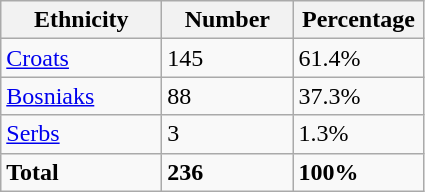<table class="wikitable">
<tr>
<th width="100px">Ethnicity</th>
<th width="80px">Number</th>
<th width="80px">Percentage</th>
</tr>
<tr>
<td><a href='#'>Croats</a></td>
<td>145</td>
<td>61.4%</td>
</tr>
<tr>
<td><a href='#'>Bosniaks</a></td>
<td>88</td>
<td>37.3%</td>
</tr>
<tr>
<td><a href='#'>Serbs</a></td>
<td>3</td>
<td>1.3%</td>
</tr>
<tr>
<td><strong>Total</strong></td>
<td><strong>236</strong></td>
<td><strong>100%</strong></td>
</tr>
</table>
